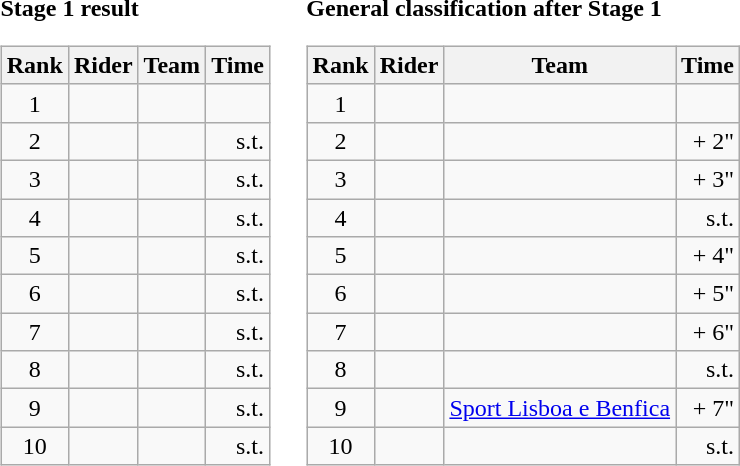<table>
<tr>
<td><strong>Stage 1 result</strong><br><table class="wikitable">
<tr>
<th scope="col">Rank</th>
<th scope="col">Rider</th>
<th scope="col">Team</th>
<th scope="col">Time</th>
</tr>
<tr>
<td style="text-align:center;">1</td>
<td></td>
<td></td>
<td style="text-align:right;"></td>
</tr>
<tr>
<td style="text-align:center;">2</td>
<td></td>
<td></td>
<td style="text-align:right;">s.t.</td>
</tr>
<tr>
<td style="text-align:center;">3</td>
<td></td>
<td></td>
<td style="text-align:right;">s.t.</td>
</tr>
<tr>
<td style="text-align:center;">4</td>
<td></td>
<td></td>
<td style="text-align:right;">s.t.</td>
</tr>
<tr>
<td style="text-align:center;">5</td>
<td></td>
<td></td>
<td style="text-align:right;">s.t.</td>
</tr>
<tr>
<td style="text-align:center;">6</td>
<td></td>
<td></td>
<td style="text-align:right;">s.t.</td>
</tr>
<tr>
<td style="text-align:center;">7</td>
<td></td>
<td></td>
<td style="text-align:right;">s.t.</td>
</tr>
<tr>
<td style="text-align:center;">8</td>
<td></td>
<td></td>
<td style="text-align:right;">s.t.</td>
</tr>
<tr>
<td style="text-align:center;">9</td>
<td></td>
<td></td>
<td style="text-align:right;">s.t.</td>
</tr>
<tr>
<td style="text-align:center;">10</td>
<td></td>
<td></td>
<td style="text-align:right;">s.t.</td>
</tr>
</table>
</td>
<td></td>
<td><strong>General classification after Stage 1</strong><br><table class="wikitable">
<tr>
<th scope="col">Rank</th>
<th scope="col">Rider</th>
<th scope="col">Team</th>
<th scope="col">Time</th>
</tr>
<tr>
<td style="text-align:center;">1</td>
<td></td>
<td></td>
<td style="text-align:right;"></td>
</tr>
<tr>
<td style="text-align:center;">2</td>
<td></td>
<td></td>
<td style="text-align:right;">+ 2"</td>
</tr>
<tr>
<td style="text-align:center;">3</td>
<td></td>
<td></td>
<td style="text-align:right;">+ 3"</td>
</tr>
<tr>
<td style="text-align:center;">4</td>
<td></td>
<td></td>
<td style="text-align:right;">s.t.</td>
</tr>
<tr>
<td style="text-align:center;">5</td>
<td></td>
<td></td>
<td style="text-align:right;">+ 4"</td>
</tr>
<tr>
<td style="text-align:center;">6</td>
<td></td>
<td></td>
<td style="text-align:right;">+ 5"</td>
</tr>
<tr>
<td style="text-align:center;">7</td>
<td></td>
<td></td>
<td style="text-align:right;">+ 6"</td>
</tr>
<tr>
<td style="text-align:center;">8</td>
<td></td>
<td></td>
<td style="text-align:right;">s.t.</td>
</tr>
<tr>
<td style="text-align:center;">9</td>
<td></td>
<td><a href='#'>Sport Lisboa e Benfica</a></td>
<td style="text-align:right;">+ 7"</td>
</tr>
<tr>
<td style="text-align:center;">10</td>
<td></td>
<td></td>
<td style="text-align:right;">s.t.</td>
</tr>
</table>
</td>
</tr>
</table>
